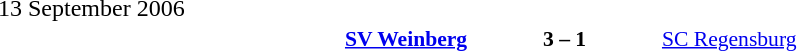<table width=100% cellspacing=1>
<tr>
<th width=25%></th>
<th width=10%></th>
<th width=25%></th>
</tr>
<tr>
<td>13 September 2006</td>
</tr>
<tr style=font-size:90%>
<td align=right><strong><a href='#'>SV Weinberg</a></strong></td>
<td align=center><strong>3 – 1</strong></td>
<td><a href='#'>SC Regensburg</a></td>
<td></td>
</tr>
</table>
